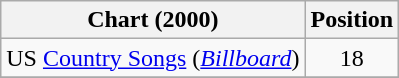<table class="wikitable sortable">
<tr>
<th scope="col">Chart (2000)</th>
<th scope="col">Position</th>
</tr>
<tr>
<td>US <a href='#'>Country Songs</a> (<em><a href='#'>Billboard</a></em>)</td>
<td align="center">18</td>
</tr>
<tr>
</tr>
</table>
